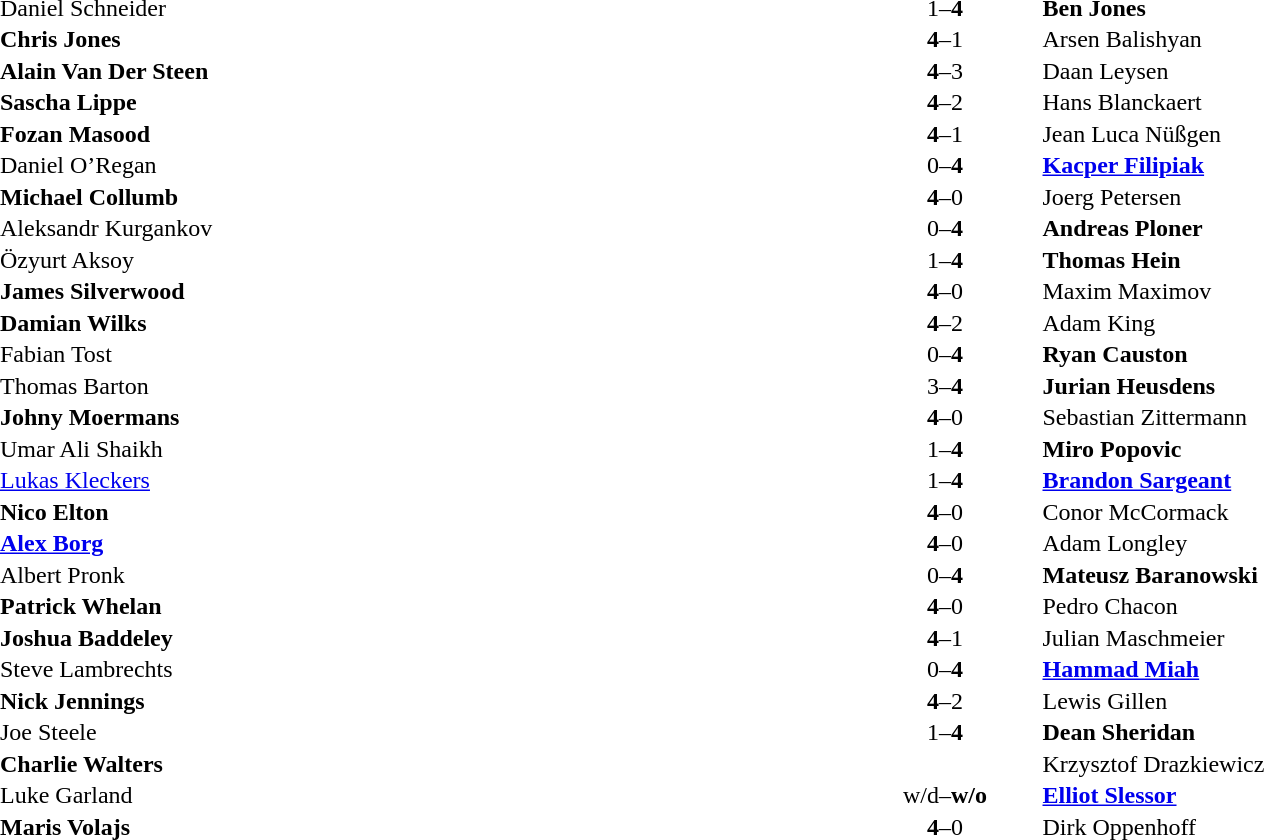<table width="100%" cellspacing="1">
<tr>
<th width=45%></th>
<th width=10%></th>
<th width=45%></th>
</tr>
<tr>
<td> Daniel Schneider</td>
<td align="center">1–<strong>4</strong></td>
<td> <strong>Ben Jones</strong></td>
</tr>
<tr>
<td> <strong>Chris Jones</strong></td>
<td align="center"><strong>4</strong>–1</td>
<td> Arsen Balishyan</td>
</tr>
<tr>
<td> <strong>Alain Van Der Steen</strong></td>
<td align="center"><strong>4</strong>–3</td>
<td> Daan Leysen</td>
</tr>
<tr>
<td> <strong>Sascha Lippe</strong></td>
<td align="center"><strong>4</strong>–2</td>
<td> Hans Blanckaert</td>
</tr>
<tr>
<td> <strong>Fozan Masood</strong></td>
<td align="center"><strong>4</strong>–1</td>
<td> Jean Luca Nüßgen</td>
</tr>
<tr>
<td> Daniel O’Regan</td>
<td align="center">0–<strong>4</strong></td>
<td> <strong><a href='#'>Kacper Filipiak</a></strong></td>
</tr>
<tr>
<td> <strong>Michael Collumb</strong></td>
<td align="center"><strong>4</strong>–0</td>
<td> Joerg Petersen</td>
</tr>
<tr>
<td> Aleksandr Kurgankov</td>
<td align="center">0–<strong>4</strong></td>
<td> <strong>Andreas Ploner</strong></td>
</tr>
<tr>
<td> Özyurt Aksoy</td>
<td align="center">1–<strong>4</strong></td>
<td> <strong>Thomas Hein</strong></td>
</tr>
<tr>
<td> <strong>James Silverwood</strong></td>
<td align="center"><strong>4</strong>–0</td>
<td> Maxim Maximov</td>
</tr>
<tr>
<td> <strong>Damian Wilks</strong></td>
<td align="center"><strong>4</strong>–2</td>
<td> Adam King</td>
</tr>
<tr>
<td> Fabian Tost</td>
<td align="center">0–<strong>4</strong></td>
<td> <strong>Ryan Causton</strong></td>
</tr>
<tr>
<td> Thomas Barton</td>
<td align="center">3–<strong>4</strong></td>
<td> <strong>Jurian Heusdens</strong></td>
</tr>
<tr>
<td> <strong>Johny Moermans</strong></td>
<td align="center"><strong>4</strong>–0</td>
<td> Sebastian Zittermann</td>
</tr>
<tr>
<td> Umar Ali Shaikh</td>
<td align="center">1–<strong>4</strong></td>
<td> <strong>Miro Popovic</strong></td>
</tr>
<tr>
<td> <a href='#'>Lukas Kleckers</a></td>
<td align="center">1–<strong>4</strong></td>
<td> <strong><a href='#'>Brandon Sargeant</a></strong></td>
</tr>
<tr>
<td> <strong>Nico Elton</strong></td>
<td align="center"><strong>4</strong>–0</td>
<td> Conor McCormack</td>
</tr>
<tr>
<td> <strong><a href='#'>Alex Borg</a></strong></td>
<td align="center"><strong>4</strong>–0</td>
<td> Adam Longley</td>
</tr>
<tr>
<td> Albert Pronk</td>
<td align="center">0–<strong>4</strong></td>
<td> <strong>Mateusz Baranowski</strong></td>
</tr>
<tr>
<td> <strong>Patrick Whelan</strong></td>
<td align="center"><strong>4</strong>–0</td>
<td> Pedro Chacon</td>
</tr>
<tr>
<td> <strong>Joshua Baddeley</strong></td>
<td align="center"><strong>4</strong>–1</td>
<td> Julian Maschmeier</td>
</tr>
<tr>
<td> Steve Lambrechts</td>
<td align="center">0–<strong>4</strong></td>
<td> <strong><a href='#'>Hammad Miah</a></strong></td>
</tr>
<tr>
<td> <strong>Nick Jennings</strong></td>
<td align="center"><strong>4</strong>–2</td>
<td> Lewis Gillen</td>
</tr>
<tr>
<td> Joe Steele</td>
<td align="center">1–<strong>4</strong></td>
<td> <strong>Dean Sheridan</strong></td>
</tr>
<tr>
<td> <strong>Charlie Walters</strong></td>
<td align="center"></td>
<td> Krzysztof Drazkiewicz</td>
</tr>
<tr>
<td> Luke Garland</td>
<td align="center">w/d–<strong>w/o</strong></td>
<td> <strong><a href='#'>Elliot Slessor</a></strong></td>
</tr>
<tr>
<td> <strong>Maris Volajs</strong></td>
<td align="center"><strong>4</strong>–0</td>
<td> Dirk Oppenhoff</td>
</tr>
</table>
